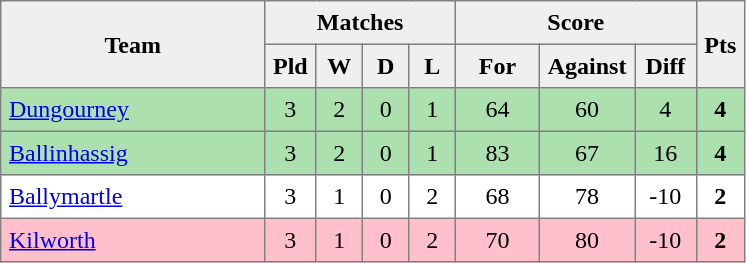<table style=border-collapse:collapse border=1 cellspacing=0 cellpadding=5>
<tr align=center bgcolor=#efefef>
<th rowspan=2 width=165>Team</th>
<th colspan=4>Matches</th>
<th colspan=3>Score</th>
<th rowspan=2width=20>Pts</th>
</tr>
<tr align=center bgcolor=#efefef>
<th width=20>Pld</th>
<th width=20>W</th>
<th width=20>D</th>
<th width=20>L</th>
<th width=45>For</th>
<th width=45>Against</th>
<th width=30>Diff</th>
</tr>
<tr align=center style="background:#ACE1AF;">
<td style="text-align:left;"><a href='#'>Dungourney</a></td>
<td>3</td>
<td>2</td>
<td>0</td>
<td>1</td>
<td>64</td>
<td>60</td>
<td>4</td>
<td><strong>4</strong></td>
</tr>
<tr align=center style="background:#ACE1AF;">
<td style="text-align:left;"><a href='#'>Ballinhassig</a></td>
<td>3</td>
<td>2</td>
<td>0</td>
<td>1</td>
<td>83</td>
<td>67</td>
<td>16</td>
<td><strong>4</strong></td>
</tr>
<tr align=center>
<td style="text-align:left;"><a href='#'>Ballymartle</a></td>
<td>3</td>
<td>1</td>
<td>0</td>
<td>2</td>
<td>68</td>
<td>78</td>
<td>-10</td>
<td><strong>2</strong></td>
</tr>
<tr align=center style="background:#FFC0CB;">
<td style="text-align:left;"><a href='#'>Kilworth</a></td>
<td>3</td>
<td>1</td>
<td>0</td>
<td>2</td>
<td>70</td>
<td>80</td>
<td>-10</td>
<td><strong>2</strong></td>
</tr>
</table>
